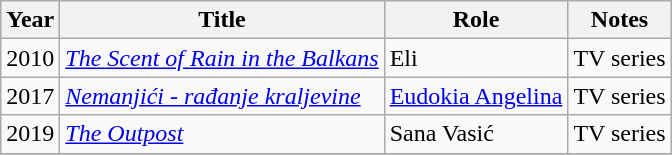<table class="wikitable sortable">
<tr>
<th>Year</th>
<th>Title</th>
<th>Role</th>
<th class="unsortable">Notes</th>
</tr>
<tr>
<td>2010</td>
<td><em><a href='#'>The Scent of Rain in the Balkans</a></em></td>
<td>Eli</td>
<td>TV series</td>
</tr>
<tr>
<td>2017</td>
<td><em><a href='#'>Nemanjići - rađanje kraljevine</a></em></td>
<td><a href='#'>Eudokia Angelina</a></td>
<td>TV series</td>
</tr>
<tr>
<td>2019</td>
<td><em><a href='#'>The Outpost</a></em></td>
<td>Sana Vasić</td>
<td>TV series</td>
</tr>
<tr>
</tr>
</table>
